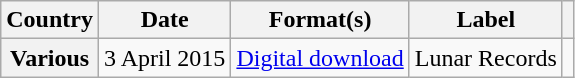<table class="wikitable plainrowheaders">
<tr>
<th scope="col">Country</th>
<th scope="col">Date</th>
<th scope="col">Format(s)</th>
<th scope="col">Label</th>
<th scope="col"></th>
</tr>
<tr>
<th rowspan="2" scope="row">Various</th>
<td>3 April 2015</td>
<td><a href='#'>Digital download</a></td>
<td rowspan="2">Lunar Records</td>
<td></td>
</tr>
</table>
